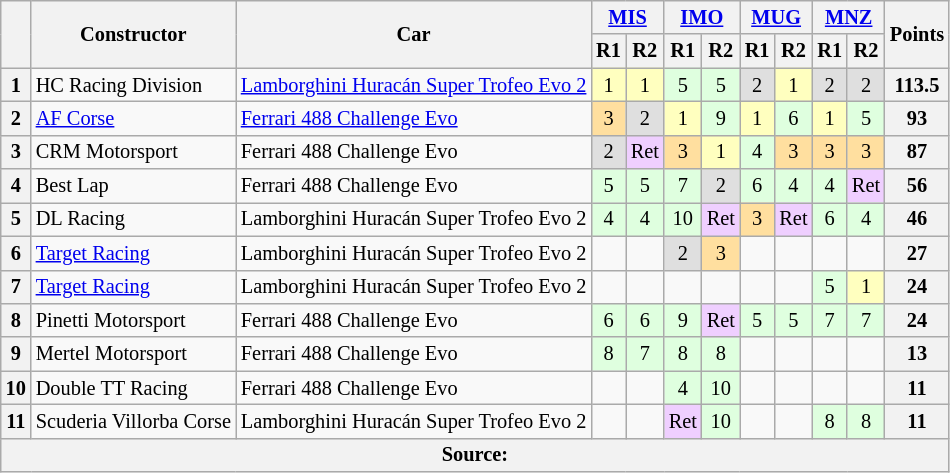<table class="wikitable" style="font-size:85%; text-align:center;">
<tr>
<th rowspan="2"></th>
<th rowspan="2">Constructor</th>
<th rowspan="2">Car</th>
<th colspan="2"><a href='#'>MIS</a><br></th>
<th colspan="2"><a href='#'>IMO</a><br></th>
<th colspan="2"><a href='#'>MUG</a><br></th>
<th colspan="2"><a href='#'>MNZ</a><br></th>
<th rowspan="2">Points</th>
</tr>
<tr>
<th>R1</th>
<th>R2</th>
<th>R1</th>
<th>R2</th>
<th>R1</th>
<th>R2</th>
<th>R1</th>
<th>R2</th>
</tr>
<tr>
<th>1</th>
<td style="text-align:left"> HC Racing Division</td>
<td style="text-align:left"><a href='#'>Lamborghini Huracán Super Trofeo Evo 2</a></td>
<td style="background:#FFFFBF">1</td>
<td style="background:#FFFFBF">1</td>
<td style="background:#DFFFDF">5</td>
<td style="background:#DFFFDF">5</td>
<td style="background:#DFDFDF">2</td>
<td style="background:#FFFFBF">1</td>
<td style="background:#DFDFDF">2</td>
<td style="background:#DFDFDF">2</td>
<th>113.5</th>
</tr>
<tr>
<th>2</th>
<td style="text-align:left"> <a href='#'>AF Corse</a></td>
<td style="text-align:left"><a href='#'>Ferrari 488 Challenge Evo</a></td>
<td style="background:#FFDF9F">3</td>
<td style="background:#DFDFDF">2</td>
<td style="background:#FFFFBF">1</td>
<td style="background:#DFFFDF">9</td>
<td style="background:#FFFFBF">1</td>
<td style="background:#DFFFDF">6</td>
<td style="background:#FFFFBF">1</td>
<td style="background:#DFFFDF">5</td>
<th>93</th>
</tr>
<tr>
<th>3</th>
<td style="text-align:left"> CRM Motorsport</td>
<td style="text-align:left">Ferrari 488 Challenge Evo</td>
<td style="background:#DFDFDF">2</td>
<td style="background:#EFCFFF">Ret</td>
<td style="background:#FFDF9F">3</td>
<td style="background:#FFFFBF">1</td>
<td style="background:#DFFFDF">4</td>
<td style="background:#FFDF9F">3</td>
<td style="background:#FFDF9F">3</td>
<td style="background:#FFDF9F">3</td>
<th>87</th>
</tr>
<tr>
<th>4</th>
<td style="text-align:left"> Best Lap</td>
<td style="text-align:left">Ferrari 488 Challenge Evo</td>
<td style="background:#DFFFDF">5</td>
<td style="background:#DFFFDF">5</td>
<td style="background:#DFFFDF">7</td>
<td style="background:#DFDFDF">2</td>
<td style="background:#DFFFDF">6</td>
<td style="background:#DFFFDF">4</td>
<td style="background:#DFFFDF">4</td>
<td style="background:#EFCFFF">Ret</td>
<th>56</th>
</tr>
<tr>
<th>5</th>
<td style="text-align:left"> DL Racing</td>
<td style="text-align:left">Lamborghini Huracán Super Trofeo Evo 2</td>
<td style="background:#DFFFDF">4</td>
<td style="background:#DFFFDF">4</td>
<td style="background:#DFFFDF">10</td>
<td style="background:#EFCFFF">Ret</td>
<td style="background:#FFDF9F">3</td>
<td style="background:#EFCFFF">Ret</td>
<td style="background:#DFFFDF">6</td>
<td style="background:#DFFFDF">4</td>
<th>46</th>
</tr>
<tr>
<th>6</th>
<td style="text-align:left"> <a href='#'>Target Racing</a></td>
<td style="text-align:left">Lamborghini Huracán Super Trofeo Evo 2</td>
<td style="background:#"></td>
<td style="background:#"></td>
<td style="background:#DFDFDF">2</td>
<td style="background:#FFDF9F">3</td>
<td style="background:#"></td>
<td style="background:#"></td>
<td style="background:#"></td>
<td style="background:#"></td>
<th>27</th>
</tr>
<tr>
<th>7</th>
<td style="text-align:left"> <a href='#'>Target Racing</a></td>
<td style="text-align:left">Lamborghini Huracán Super Trofeo Evo 2</td>
<td style="background:#"></td>
<td style="background:#"></td>
<td style="background:#"></td>
<td style="background:#"></td>
<td style="background:#"></td>
<td style="background:#"></td>
<td style="background:#DFFFDF">5</td>
<td style="background:#FFFFBF">1</td>
<th>24</th>
</tr>
<tr>
<th>8</th>
<td style="text-align:left"> Pinetti Motorsport</td>
<td style="text-align:left">Ferrari 488 Challenge Evo</td>
<td style="background:#DFFFDF">6</td>
<td style="background:#DFFFDF">6</td>
<td style="background:#DFFFDF">9</td>
<td style="background:#EFCFFF">Ret</td>
<td style="background:#DFFFDF">5</td>
<td style="background:#DFFFDF">5</td>
<td style="background:#DFFFDF">7</td>
<td style="background:#DFFFDF">7</td>
<th>24</th>
</tr>
<tr>
<th>9</th>
<td style="text-align:left"> Mertel Motorsport</td>
<td style="text-align:left">Ferrari 488 Challenge Evo</td>
<td style="background:#DFFFDF">8</td>
<td style="background:#DFFFDF">7</td>
<td style="background:#DFFFDF">8</td>
<td style="background:#DFFFDF">8</td>
<td style="background:#"></td>
<td style="background:#"></td>
<td style="background:#"></td>
<td style="background:#"></td>
<th>13</th>
</tr>
<tr>
<th>10</th>
<td style="text-align:left"> Double TT Racing</td>
<td style="text-align:left">Ferrari 488 Challenge Evo</td>
<td style="background:#"></td>
<td style="background:#"></td>
<td style="background:#DFFFDF">4</td>
<td style="background:#DFFFDF">10</td>
<td style="background:#"></td>
<td style="background:#"></td>
<td style="background:#"></td>
<td style="background:#"></td>
<th>11</th>
</tr>
<tr>
<th>11</th>
<td style="text-align:left"> Scuderia Villorba Corse</td>
<td style="text-align:left">Lamborghini Huracán Super Trofeo Evo 2</td>
<td style="background:#"></td>
<td style="background:#"></td>
<td style="background:#EFCFFF">Ret</td>
<td style="background:#DFFFDF">10</td>
<td style="background:#"></td>
<td style="background:#"></td>
<td style="background:#DFFFDF">8</td>
<td style="background:#DFFFDF">8</td>
<th>11</th>
</tr>
<tr>
<th colspan="12">Source:</th>
</tr>
</table>
